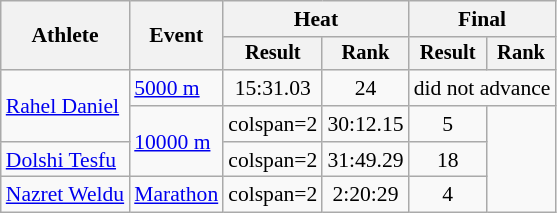<table class=wikitable style=font-size:90%>
<tr>
<th rowspan=2>Athlete</th>
<th rowspan=2>Event</th>
<th colspan=2>Heat</th>
<th colspan=2>Final</th>
</tr>
<tr style=font-size:95%>
<th>Result</th>
<th>Rank</th>
<th>Result</th>
<th>Rank</th>
</tr>
<tr align=center>
<td align=left rowspan=2><a href='#'>Rahel Daniel</a></td>
<td align=left><a href='#'>5000 m</a></td>
<td>15:31.03</td>
<td>24</td>
<td colspan=2>did not advance</td>
</tr>
<tr align=center>
<td align=left rowspan=2><a href='#'>10000 m</a></td>
<td>colspan=2</td>
<td>30:12.15 </td>
<td>5</td>
</tr>
<tr align=center>
<td align=left><a href='#'>Dolshi Tesfu</a></td>
<td>colspan=2</td>
<td>31:49.29 </td>
<td>18</td>
</tr>
<tr align=center>
<td align=left><a href='#'>Nazret Weldu</a></td>
<td align=left><a href='#'>Marathon</a></td>
<td>colspan=2</td>
<td>2:20:29 </td>
<td>4</td>
</tr>
</table>
